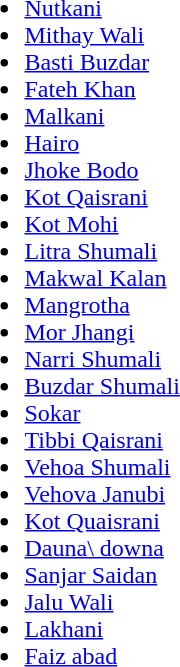<table>
<tr ---->
<td valign="top"><br><ul><li><a href='#'>Nutkani</a></li><li><a href='#'>Mithay Wali</a></li><li><a href='#'>Basti Buzdar</a></li><li><a href='#'>Fateh Khan</a></li><li><a href='#'>Malkani</a></li><li><a href='#'>Hairo</a></li><li><a href='#'>Jhoke Bodo</a></li><li><a href='#'>Kot Qaisrani</a></li><li><a href='#'>Kot Mohi</a></li><li><a href='#'>Litra Shumali</a></li><li><a href='#'>Makwal Kalan</a></li><li><a href='#'>Mangrotha</a></li><li><a href='#'>Mor Jhangi</a></li><li><a href='#'>Narri Shumali</a></li><li><a href='#'>Buzdar Shumali</a></li><li><a href='#'>Sokar</a></li><li><a href='#'>Tibbi Qaisrani</a></li><li><a href='#'>Vehoa Shumali</a></li><li><a href='#'>Vehova Janubi</a></li><li><a href='#'>Kot Quaisrani</a></li><li><a href='#'>Dauna\ downa</a></li><li><a href='#'>Sanjar Saidan</a></li><li><a href='#'>Jalu Wali</a></li><li><a href='#'>Lakhani</a></li><li><a href='#'>Faiz abad</a></li></ul></td>
</tr>
</table>
